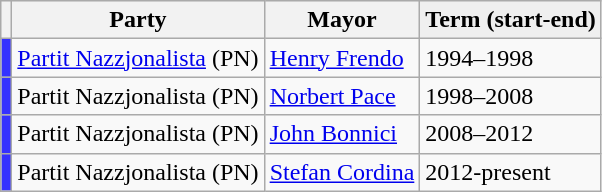<table class="wikitable">
<tr style="font-weight:bold; text-align:center; background-color:#EFEFEF;">
<th style="vertical-align:middle;"></th>
<th style="vertical-align:middle;">Party</th>
<th style="vertical-align:middle;">Mayor</th>
<th style="background-color:#efefef; text-align:left;">Term (start-end)</th>
</tr>
<tr>
<td style="vertical-align:middle; background-color:#3531FF;"></td>
<td style="vertical-align:middle;"><a href='#'>Partit Nazzjonalista</a> (PN)</td>
<td style="vertical-align:middle;"><a href='#'>Henry Frendo</a></td>
<td>1994–1998</td>
</tr>
<tr>
<td style="vertical-align:middle; background-color:#3531FF;"></td>
<td style="vertical-align:middle;">Partit Nazzjonalista (PN)</td>
<td style="vertical-align:middle;"><a href='#'>Norbert Pace</a></td>
<td>1998–2008</td>
</tr>
<tr>
<td style="vertical-align:middle; background-color:#3531FF;"></td>
<td>Partit Nazzjonalista (PN)</td>
<td style="vertical-align:middle;"><a href='#'>John Bonnici</a></td>
<td>2008–2012</td>
</tr>
<tr>
<td style="vertical-align:middle; background-color:#3531FF;"></td>
<td>Partit Nazzjonalista (PN)</td>
<td style="vertical-align:middle;"><a href='#'>Stefan Cordina</a></td>
<td>2012-present</td>
</tr>
</table>
